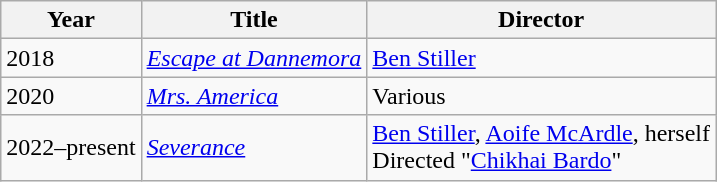<table class="wikitable">
<tr>
<th>Year</th>
<th>Title</th>
<th>Director</th>
</tr>
<tr>
<td>2018</td>
<td><em><a href='#'>Escape at Dannemora</a></em></td>
<td><a href='#'>Ben Stiller</a></td>
</tr>
<tr>
<td>2020</td>
<td><em><a href='#'>Mrs. America</a></em></td>
<td>Various</td>
</tr>
<tr>
<td>2022–present</td>
<td><em><a href='#'>Severance</a></em></td>
<td><a href='#'>Ben Stiller</a>, <a href='#'>Aoife McArdle</a>, herself<br>Directed "<a href='#'>Chikhai Bardo</a>"</td>
</tr>
</table>
